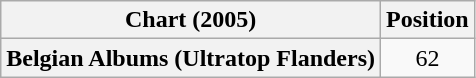<table class="wikitable plainrowheaders" style="text-align:center">
<tr>
<th scope="col">Chart (2005)</th>
<th scope="col">Position</th>
</tr>
<tr>
<th scope="row">Belgian Albums (Ultratop Flanders)</th>
<td>62</td>
</tr>
</table>
